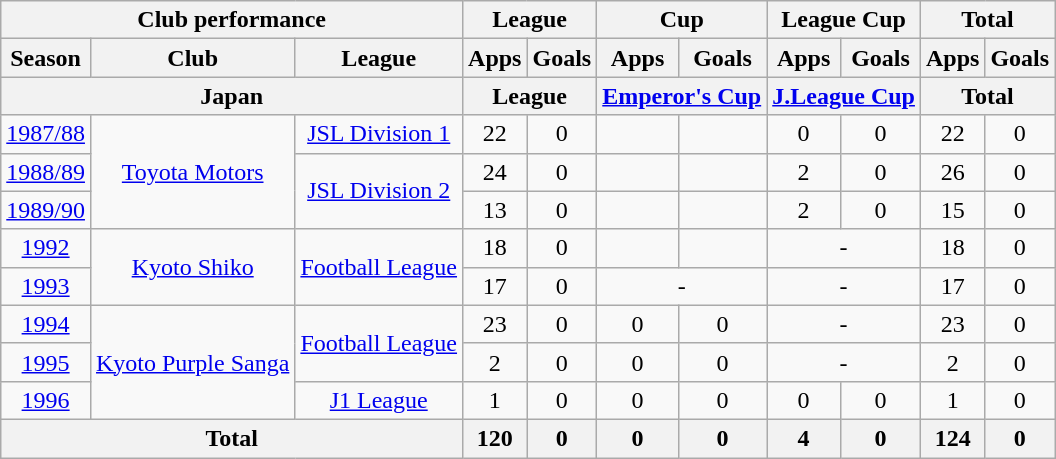<table class="wikitable" style="text-align:center;">
<tr>
<th colspan=3>Club performance</th>
<th colspan=2>League</th>
<th colspan=2>Cup</th>
<th colspan=2>League Cup</th>
<th colspan=2>Total</th>
</tr>
<tr>
<th>Season</th>
<th>Club</th>
<th>League</th>
<th>Apps</th>
<th>Goals</th>
<th>Apps</th>
<th>Goals</th>
<th>Apps</th>
<th>Goals</th>
<th>Apps</th>
<th>Goals</th>
</tr>
<tr>
<th colspan=3>Japan</th>
<th colspan=2>League</th>
<th colspan=2><a href='#'>Emperor's Cup</a></th>
<th colspan=2><a href='#'>J.League Cup</a></th>
<th colspan=2>Total</th>
</tr>
<tr>
<td><a href='#'>1987/88</a></td>
<td rowspan="3"><a href='#'>Toyota Motors</a></td>
<td><a href='#'>JSL Division 1</a></td>
<td>22</td>
<td>0</td>
<td></td>
<td></td>
<td>0</td>
<td>0</td>
<td>22</td>
<td>0</td>
</tr>
<tr>
<td><a href='#'>1988/89</a></td>
<td rowspan="2"><a href='#'>JSL Division 2</a></td>
<td>24</td>
<td>0</td>
<td></td>
<td></td>
<td>2</td>
<td>0</td>
<td>26</td>
<td>0</td>
</tr>
<tr>
<td><a href='#'>1989/90</a></td>
<td>13</td>
<td>0</td>
<td></td>
<td></td>
<td>2</td>
<td>0</td>
<td>15</td>
<td>0</td>
</tr>
<tr>
<td><a href='#'>1992</a></td>
<td rowspan="2"><a href='#'>Kyoto Shiko</a></td>
<td rowspan="2"><a href='#'>Football League</a></td>
<td>18</td>
<td>0</td>
<td></td>
<td></td>
<td colspan="2">-</td>
<td>18</td>
<td>0</td>
</tr>
<tr>
<td><a href='#'>1993</a></td>
<td>17</td>
<td>0</td>
<td colspan="2">-</td>
<td colspan="2">-</td>
<td>17</td>
<td>0</td>
</tr>
<tr>
<td><a href='#'>1994</a></td>
<td rowspan="3"><a href='#'>Kyoto Purple Sanga</a></td>
<td rowspan="2"><a href='#'>Football League</a></td>
<td>23</td>
<td>0</td>
<td>0</td>
<td>0</td>
<td colspan="2">-</td>
<td>23</td>
<td>0</td>
</tr>
<tr>
<td><a href='#'>1995</a></td>
<td>2</td>
<td>0</td>
<td>0</td>
<td>0</td>
<td colspan="2">-</td>
<td>2</td>
<td>0</td>
</tr>
<tr>
<td><a href='#'>1996</a></td>
<td><a href='#'>J1 League</a></td>
<td>1</td>
<td>0</td>
<td>0</td>
<td>0</td>
<td>0</td>
<td>0</td>
<td>1</td>
<td>0</td>
</tr>
<tr>
<th colspan=3>Total</th>
<th>120</th>
<th>0</th>
<th>0</th>
<th>0</th>
<th>4</th>
<th>0</th>
<th>124</th>
<th>0</th>
</tr>
</table>
